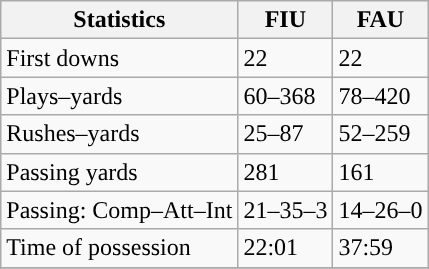<table class="wikitable" style="float: left;">
<tr>
<th>Statistics</th>
<th>FIU</th>
<th>FAU</th>
</tr>
<tr>
<td>First downs</td>
<td>22</td>
<td>22</td>
</tr>
<tr>
<td>Plays–yards</td>
<td>60–368</td>
<td>78–420</td>
</tr>
<tr>
<td>Rushes–yards</td>
<td>25–87</td>
<td>52–259</td>
</tr>
<tr>
<td>Passing yards</td>
<td>281</td>
<td>161</td>
</tr>
<tr>
<td>Passing: Comp–Att–Int</td>
<td>21–35–3</td>
<td>14–26–0</td>
</tr>
<tr>
<td>Time of possession</td>
<td>22:01</td>
<td>37:59</td>
</tr>
<tr>
</tr>
</table>
